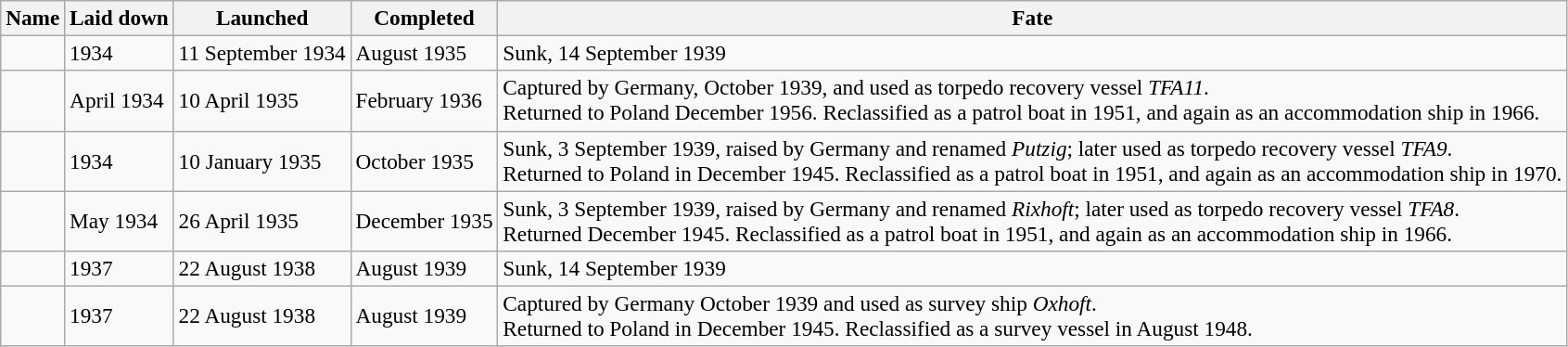<table class="wikitable" style="font-size:97%;">
<tr>
<th>Name</th>
<th>Laid down</th>
<th>Launched</th>
<th>Completed</th>
<th>Fate</th>
</tr>
<tr>
<td></td>
<td>1934</td>
<td>11 September 1934</td>
<td>August 1935</td>
<td>Sunk, 14 September 1939</td>
</tr>
<tr>
<td></td>
<td>April 1934</td>
<td>10 April 1935</td>
<td>February 1936</td>
<td>Captured by Germany, October 1939, and used as torpedo recovery vessel <em>TFA11</em>. <br>Returned to Poland December 1956. Reclassified as a patrol boat in 1951, and again as an accommodation ship in 1966.</td>
</tr>
<tr>
<td></td>
<td>1934</td>
<td>10 January 1935</td>
<td>October 1935</td>
<td>Sunk, 3 September 1939, raised by Germany and renamed <em>Putzig</em>; later used as torpedo recovery vessel <em>TFA9</em>. <br>Returned to Poland in December 1945. Reclassified as a patrol boat in 1951, and again as an accommodation ship in 1970.</td>
</tr>
<tr>
<td></td>
<td>May 1934</td>
<td>26 April 1935</td>
<td>December 1935</td>
<td>Sunk, 3 September 1939, raised by Germany and renamed <em>Rixhoft</em>; later used as torpedo recovery vessel <em>TFA8</em>. <br>Returned December 1945. Reclassified as a patrol boat in 1951, and again as an accommodation ship in 1966.</td>
</tr>
<tr>
<td></td>
<td>1937</td>
<td>22 August 1938</td>
<td>August 1939</td>
<td>Sunk, 14 September 1939</td>
</tr>
<tr>
<td></td>
<td>1937</td>
<td>22 August 1938</td>
<td>August 1939</td>
<td>Captured by Germany October 1939 and used as survey ship <em>Oxhoft</em>. <br>Returned to Poland in December 1945. Reclassified as a survey vessel in August 1948.</td>
</tr>
</table>
